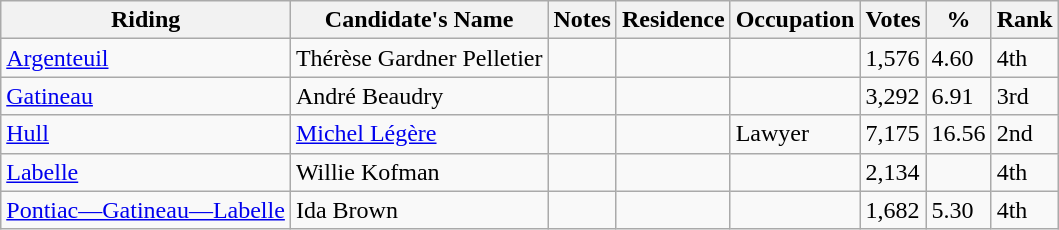<table class="wikitable sortable">
<tr>
<th>Riding<br></th>
<th>Candidate's Name</th>
<th>Notes</th>
<th>Residence</th>
<th>Occupation</th>
<th>Votes</th>
<th>%</th>
<th>Rank</th>
</tr>
<tr>
<td><a href='#'>Argenteuil</a></td>
<td>Thérèse Gardner Pelletier</td>
<td></td>
<td></td>
<td></td>
<td>1,576</td>
<td>4.60</td>
<td>4th</td>
</tr>
<tr>
<td><a href='#'>Gatineau</a></td>
<td>André Beaudry</td>
<td></td>
<td></td>
<td></td>
<td>3,292</td>
<td>6.91</td>
<td>3rd</td>
</tr>
<tr>
<td><a href='#'>Hull</a></td>
<td><a href='#'>Michel Légère</a></td>
<td></td>
<td></td>
<td>Lawyer</td>
<td>7,175</td>
<td>16.56</td>
<td>2nd</td>
</tr>
<tr>
<td><a href='#'>Labelle</a></td>
<td>Willie Kofman</td>
<td></td>
<td></td>
<td></td>
<td>2,134</td>
<td></td>
<td>4th</td>
</tr>
<tr>
<td><a href='#'>Pontiac—Gatineau—Labelle</a></td>
<td>Ida Brown</td>
<td></td>
<td></td>
<td></td>
<td>1,682</td>
<td>5.30</td>
<td>4th</td>
</tr>
</table>
